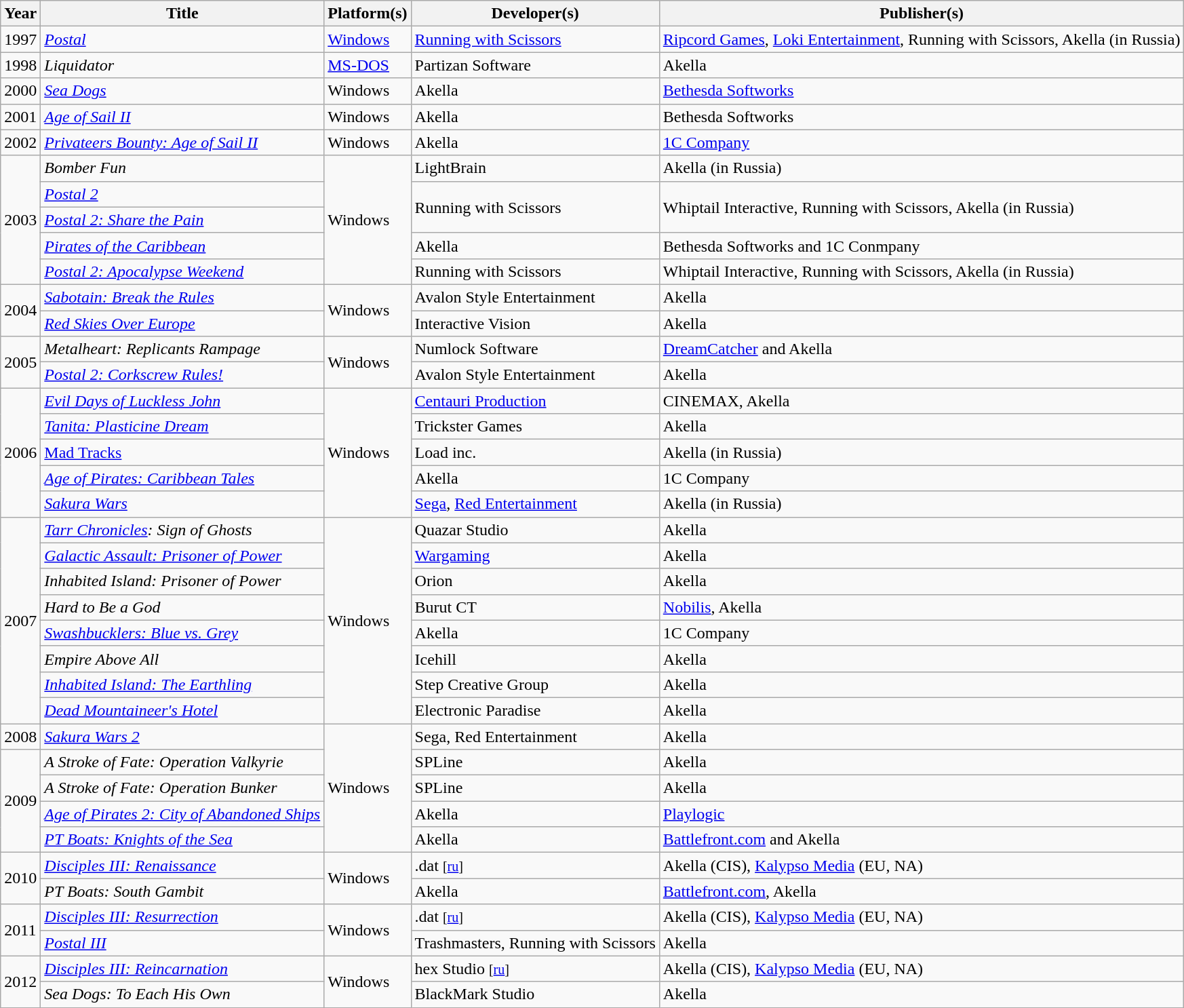<table class="wikitable sortable">
<tr>
<th>Year</th>
<th>Title</th>
<th>Platform(s)</th>
<th>Developer(s)</th>
<th>Publisher(s)</th>
</tr>
<tr>
<td>1997</td>
<td><em><a href='#'>Postal</a></em></td>
<td><a href='#'>Windows</a></td>
<td><a href='#'>Running with Scissors</a></td>
<td><a href='#'>Ripcord Games</a>, <a href='#'>Loki Entertainment</a>, Running with Scissors, Akella (in Russia)</td>
</tr>
<tr>
<td>1998</td>
<td><em>Liquidator</em></td>
<td><a href='#'>MS-DOS</a></td>
<td>Partizan Software</td>
<td>Akella</td>
</tr>
<tr>
<td>2000</td>
<td><em><a href='#'>Sea Dogs</a></em></td>
<td>Windows</td>
<td>Akella</td>
<td><a href='#'>Bethesda Softworks</a></td>
</tr>
<tr>
<td>2001</td>
<td><em><a href='#'>Age of Sail II</a></em></td>
<td>Windows</td>
<td>Akella</td>
<td>Bethesda Softworks</td>
</tr>
<tr>
<td>2002</td>
<td><em><a href='#'>Privateers Bounty: Age of Sail II</a></em></td>
<td>Windows</td>
<td>Akella</td>
<td><a href='#'>1C Company</a></td>
</tr>
<tr>
<td rowspan="5">2003</td>
<td><em>Bomber Fun</em></td>
<td rowspan="5">Windows</td>
<td>LightBrain</td>
<td>Akella (in Russia)</td>
</tr>
<tr>
<td><em><a href='#'>Postal 2</a></em></td>
<td rowspan="2">Running with Scissors</td>
<td rowspan="2">Whiptail Interactive, Running with Scissors, Akella (in Russia)</td>
</tr>
<tr>
<td><em><a href='#'>Postal 2: Share the Pain</a></em></td>
</tr>
<tr>
<td><em><a href='#'>Pirates of the Caribbean</a></em></td>
<td>Akella</td>
<td>Bethesda Softworks and 1C Conmpany</td>
</tr>
<tr>
<td><em><a href='#'>Postal 2: Apocalypse Weekend</a></em></td>
<td>Running with Scissors</td>
<td>Whiptail Interactive, Running with Scissors, Akella (in Russia)</td>
</tr>
<tr>
<td rowspan="2">2004</td>
<td><em><a href='#'>Sabotain: Break the Rules</a></em></td>
<td rowspan="2">Windows</td>
<td>Avalon Style Entertainment</td>
<td>Akella</td>
</tr>
<tr>
<td><em><a href='#'>Red Skies Over Europe</a></em></td>
<td>Interactive Vision</td>
<td>Akella</td>
</tr>
<tr>
<td rowspan="2">2005</td>
<td><em>Metalheart: Replicants Rampage</em></td>
<td rowspan="2">Windows</td>
<td>Numlock Software</td>
<td><a href='#'>DreamCatcher</a> and Akella</td>
</tr>
<tr>
<td><em><a href='#'>Postal 2: Corkscrew Rules!</a></em></td>
<td>Avalon Style Entertainment</td>
<td>Akella</td>
</tr>
<tr>
<td rowspan="5">2006</td>
<td><em><a href='#'>Evil Days of Luckless John</a></em></td>
<td rowspan="5">Windows</td>
<td><a href='#'>Centauri Production</a></td>
<td>CINEMAX, Akella</td>
</tr>
<tr>
<td><em><a href='#'>Tanita: Plasticine Dream</a></em></td>
<td>Trickster Games</td>
<td>Akella</td>
</tr>
<tr>
<td><a href='#'>Mad Tracks</a></td>
<td>Load inc.</td>
<td>Akella (in Russia)</td>
</tr>
<tr>
<td><em><a href='#'>Age of Pirates: Caribbean Tales</a></em></td>
<td>Akella</td>
<td>1C Company</td>
</tr>
<tr>
<td><em><a href='#'>Sakura Wars</a></em></td>
<td><a href='#'>Sega</a>, <a href='#'>Red Entertainment</a></td>
<td>Akella (in Russia)</td>
</tr>
<tr>
<td rowspan="8">2007</td>
<td><em><a href='#'>Tarr Chronicles</a>: Sign of Ghosts</em></td>
<td rowspan="8">Windows</td>
<td>Quazar Studio</td>
<td>Akella</td>
</tr>
<tr>
<td><em><a href='#'>Galactic Assault: Prisoner of Power</a></em></td>
<td><a href='#'>Wargaming</a></td>
<td>Akella</td>
</tr>
<tr>
<td><em>Inhabited Island: Prisoner of Power</em></td>
<td>Orion</td>
<td>Akella</td>
</tr>
<tr>
<td><em>Hard to Be a God</em></td>
<td>Burut CT</td>
<td><a href='#'>Nobilis</a>, Akella</td>
</tr>
<tr>
<td><em><a href='#'>Swashbucklers: Blue vs. Grey</a></em></td>
<td>Akella</td>
<td>1C Company</td>
</tr>
<tr>
<td><em>Empire Above All</em></td>
<td>Icehill</td>
<td>Akella</td>
</tr>
<tr>
<td><em><a href='#'>Inhabited Island: The Earthling</a></em></td>
<td>Step Creative Group</td>
<td>Akella</td>
</tr>
<tr>
<td><em><a href='#'>Dead Mountaineer's Hotel</a></em></td>
<td>Electronic Paradise</td>
<td>Akella</td>
</tr>
<tr>
<td>2008</td>
<td><em><a href='#'>Sakura Wars 2</a></em></td>
<td rowspan="5">Windows</td>
<td>Sega, Red Entertainment</td>
<td>Akella</td>
</tr>
<tr>
<td rowspan="4">2009</td>
<td><em>A Stroke of Fate: Operation Valkyrie</em></td>
<td>SPLine</td>
<td>Akella</td>
</tr>
<tr>
<td><em>A Stroke of Fate: Operation Bunker</em></td>
<td>SPLine</td>
<td>Akella</td>
</tr>
<tr>
<td><em><a href='#'>Age of Pirates 2: City of Abandoned Ships</a></em></td>
<td>Akella</td>
<td><a href='#'>Playlogic</a></td>
</tr>
<tr>
<td><em><a href='#'>PT Boats: Knights of the Sea</a></em></td>
<td>Akella</td>
<td><a href='#'>Battlefront.com</a> and Akella</td>
</tr>
<tr>
<td rowspan="2">2010</td>
<td><em><a href='#'>Disciples III: Renaissance</a></em></td>
<td rowspan="2">Windows</td>
<td>.dat <small>[<a href='#'>ru</a>]</small></td>
<td>Akella (CIS), <a href='#'>Kalypso Media</a> (EU, NA)</td>
</tr>
<tr>
<td><em>PT Boats: South Gambit</em></td>
<td>Akella</td>
<td><a href='#'>Battlefront.com</a>, Akella</td>
</tr>
<tr>
<td rowspan="2">2011</td>
<td><em><a href='#'>Disciples III: Resurrection</a></em></td>
<td rowspan="2">Windows</td>
<td>.dat <small>[<a href='#'>ru</a>]</small></td>
<td>Akella (CIS), <a href='#'>Kalypso Media</a> (EU, NA)</td>
</tr>
<tr>
<td><em><a href='#'>Postal III</a></em></td>
<td>Trashmasters, Running with Scissors</td>
<td>Akella</td>
</tr>
<tr>
<td rowspan="2">2012</td>
<td><em><a href='#'>Disciples III: Reincarnation</a></em></td>
<td rowspan="2">Windows</td>
<td>hex Studio <small>[<a href='#'>ru</a>]</small></td>
<td>Akella (CIS), <a href='#'>Kalypso Media</a> (EU, NA)</td>
</tr>
<tr>
<td><em>Sea Dogs: To Each His Own</em></td>
<td>BlackMark Studio</td>
<td>Akella</td>
</tr>
</table>
